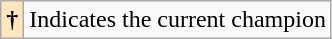<table class="wikitable">
<tr>
<th style="background-color: #ffe6bd">†</th>
<td>Indicates the current champion</td>
</tr>
</table>
